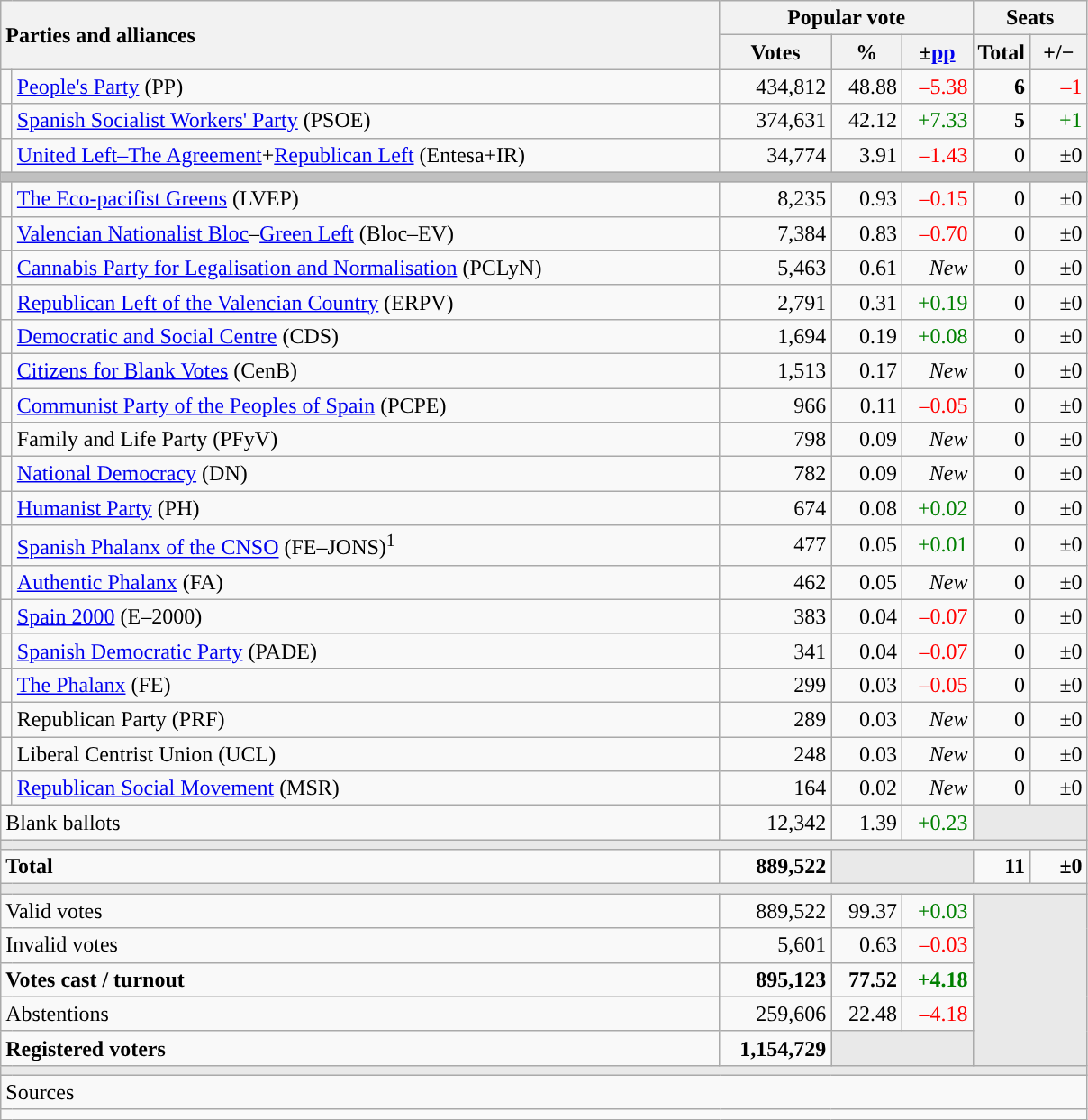<table class="wikitable" style="text-align:right;">
<tr>
<th style="text-align:left;" rowspan="2" colspan="2" width="525">Parties and alliances</th>
<th colspan="3">Popular vote</th>
<th colspan="2">Seats</th>
</tr>
<tr>
<th width="75">Votes</th>
<th width="45">%</th>
<th width="45">±<a href='#'>pp</a></th>
<th width="35">Total</th>
<th width="35">+/−</th>
</tr>
<tr>
<td width="1" style="color:inherit;background:"></td>
<td align="left"><a href='#'>People's Party</a> (PP)</td>
<td>434,812</td>
<td>48.88</td>
<td style="color:red;">–5.38</td>
<td><strong>6</strong></td>
<td style="color:red;">–1</td>
</tr>
<tr>
<td style="color:inherit;background:"></td>
<td align="left"><a href='#'>Spanish Socialist Workers' Party</a> (PSOE)</td>
<td>374,631</td>
<td>42.12</td>
<td style="color:green;">+7.33</td>
<td><strong>5</strong></td>
<td style="color:green;">+1</td>
</tr>
<tr>
<td style="color:inherit;background:"></td>
<td align="left"><a href='#'>United Left–The Agreement</a>+<a href='#'>Republican Left</a> (Entesa+IR)</td>
<td>34,774</td>
<td>3.91</td>
<td style="color:red;">–1.43</td>
<td>0</td>
<td>±0</td>
</tr>
<tr>
<td colspan="7" bgcolor="#C0C0C0"></td>
</tr>
<tr>
<td style="color:inherit;background:"></td>
<td align="left"><a href='#'>The Eco-pacifist Greens</a> (LVEP)</td>
<td>8,235</td>
<td>0.93</td>
<td style="color:red;">–0.15</td>
<td>0</td>
<td>±0</td>
</tr>
<tr>
<td style="color:inherit;background:"></td>
<td align="left"><a href='#'>Valencian Nationalist Bloc</a>–<a href='#'>Green Left</a> (Bloc–EV)</td>
<td>7,384</td>
<td>0.83</td>
<td style="color:red;">–0.70</td>
<td>0</td>
<td>±0</td>
</tr>
<tr>
<td style="color:inherit;background:"></td>
<td align="left"><a href='#'>Cannabis Party for Legalisation and Normalisation</a> (PCLyN)</td>
<td>5,463</td>
<td>0.61</td>
<td><em>New</em></td>
<td>0</td>
<td>±0</td>
</tr>
<tr>
<td style="color:inherit;background:"></td>
<td align="left"><a href='#'>Republican Left of the Valencian Country</a> (ERPV)</td>
<td>2,791</td>
<td>0.31</td>
<td style="color:green;">+0.19</td>
<td>0</td>
<td>±0</td>
</tr>
<tr>
<td style="color:inherit;background:"></td>
<td align="left"><a href='#'>Democratic and Social Centre</a> (CDS)</td>
<td>1,694</td>
<td>0.19</td>
<td style="color:green;">+0.08</td>
<td>0</td>
<td>±0</td>
</tr>
<tr>
<td style="color:inherit;background:"></td>
<td align="left"><a href='#'>Citizens for Blank Votes</a> (CenB)</td>
<td>1,513</td>
<td>0.17</td>
<td><em>New</em></td>
<td>0</td>
<td>±0</td>
</tr>
<tr>
<td style="color:inherit;background:"></td>
<td align="left"><a href='#'>Communist Party of the Peoples of Spain</a> (PCPE)</td>
<td>966</td>
<td>0.11</td>
<td style="color:red;">–0.05</td>
<td>0</td>
<td>±0</td>
</tr>
<tr>
<td style="color:inherit;background:"></td>
<td align="left">Family and Life Party (PFyV)</td>
<td>798</td>
<td>0.09</td>
<td><em>New</em></td>
<td>0</td>
<td>±0</td>
</tr>
<tr>
<td style="color:inherit;background:"></td>
<td align="left"><a href='#'>National Democracy</a> (DN)</td>
<td>782</td>
<td>0.09</td>
<td><em>New</em></td>
<td>0</td>
<td>±0</td>
</tr>
<tr>
<td style="color:inherit;background:"></td>
<td align="left"><a href='#'>Humanist Party</a> (PH)</td>
<td>674</td>
<td>0.08</td>
<td style="color:green;">+0.02</td>
<td>0</td>
<td>±0</td>
</tr>
<tr>
<td style="color:inherit;background:"></td>
<td align="left"><a href='#'>Spanish Phalanx of the CNSO</a> (FE–JONS)<sup>1</sup></td>
<td>477</td>
<td>0.05</td>
<td style="color:green;">+0.01</td>
<td>0</td>
<td>±0</td>
</tr>
<tr>
<td style="color:inherit;background:"></td>
<td align="left"><a href='#'>Authentic Phalanx</a> (FA)</td>
<td>462</td>
<td>0.05</td>
<td><em>New</em></td>
<td>0</td>
<td>±0</td>
</tr>
<tr>
<td style="color:inherit;background:"></td>
<td align="left"><a href='#'>Spain 2000</a> (E–2000)</td>
<td>383</td>
<td>0.04</td>
<td style="color:red;">–0.07</td>
<td>0</td>
<td>±0</td>
</tr>
<tr>
<td style="color:inherit;background:"></td>
<td align="left"><a href='#'>Spanish Democratic Party</a> (PADE)</td>
<td>341</td>
<td>0.04</td>
<td style="color:red;">–0.07</td>
<td>0</td>
<td>±0</td>
</tr>
<tr>
<td style="color:inherit;background:"></td>
<td align="left"><a href='#'>The Phalanx</a> (FE)</td>
<td>299</td>
<td>0.03</td>
<td style="color:red;">–0.05</td>
<td>0</td>
<td>±0</td>
</tr>
<tr>
<td style="color:inherit;background:"></td>
<td align="left">Republican Party (PRF)</td>
<td>289</td>
<td>0.03</td>
<td><em>New</em></td>
<td>0</td>
<td>±0</td>
</tr>
<tr>
<td style="color:inherit;background:"></td>
<td align="left">Liberal Centrist Union (UCL)</td>
<td>248</td>
<td>0.03</td>
<td><em>New</em></td>
<td>0</td>
<td>±0</td>
</tr>
<tr>
<td style="color:inherit;background:"></td>
<td align="left"><a href='#'>Republican Social Movement</a> (MSR)</td>
<td>164</td>
<td>0.02</td>
<td><em>New</em></td>
<td>0</td>
<td>±0</td>
</tr>
<tr>
<td align="left" colspan="2">Blank ballots</td>
<td>12,342</td>
<td>1.39</td>
<td style="color:green;">+0.23</td>
<td bgcolor="#E9E9E9" colspan="2"></td>
</tr>
<tr>
<td colspan="7" bgcolor="#E9E9E9"></td>
</tr>
<tr style="font-weight:bold;">
<td align="left" colspan="2">Total</td>
<td>889,522</td>
<td bgcolor="#E9E9E9" colspan="2"></td>
<td>11</td>
<td>±0</td>
</tr>
<tr>
<td colspan="7" bgcolor="#E9E9E9"></td>
</tr>
<tr>
<td align="left" colspan="2">Valid votes</td>
<td>889,522</td>
<td>99.37</td>
<td style="color:green;">+0.03</td>
<td bgcolor="#E9E9E9" colspan="2" rowspan="5"></td>
</tr>
<tr>
<td align="left" colspan="2">Invalid votes</td>
<td>5,601</td>
<td>0.63</td>
<td style="color:red;">–0.03</td>
</tr>
<tr style="font-weight:bold;">
<td align="left" colspan="2">Votes cast / turnout</td>
<td>895,123</td>
<td>77.52</td>
<td style="color:green;">+4.18</td>
</tr>
<tr>
<td align="left" colspan="2">Abstentions</td>
<td>259,606</td>
<td>22.48</td>
<td style="color:red;">–4.18</td>
</tr>
<tr style="font-weight:bold;">
<td align="left" colspan="2">Registered voters</td>
<td>1,154,729</td>
<td bgcolor="#E9E9E9" colspan="2"></td>
</tr>
<tr>
<td colspan="7" bgcolor="#E9E9E9"></td>
</tr>
<tr>
<td align="left" colspan="7">Sources</td>
</tr>
<tr>
<td colspan="7" style="text-align:left; max-width:790px;"></td>
</tr>
</table>
